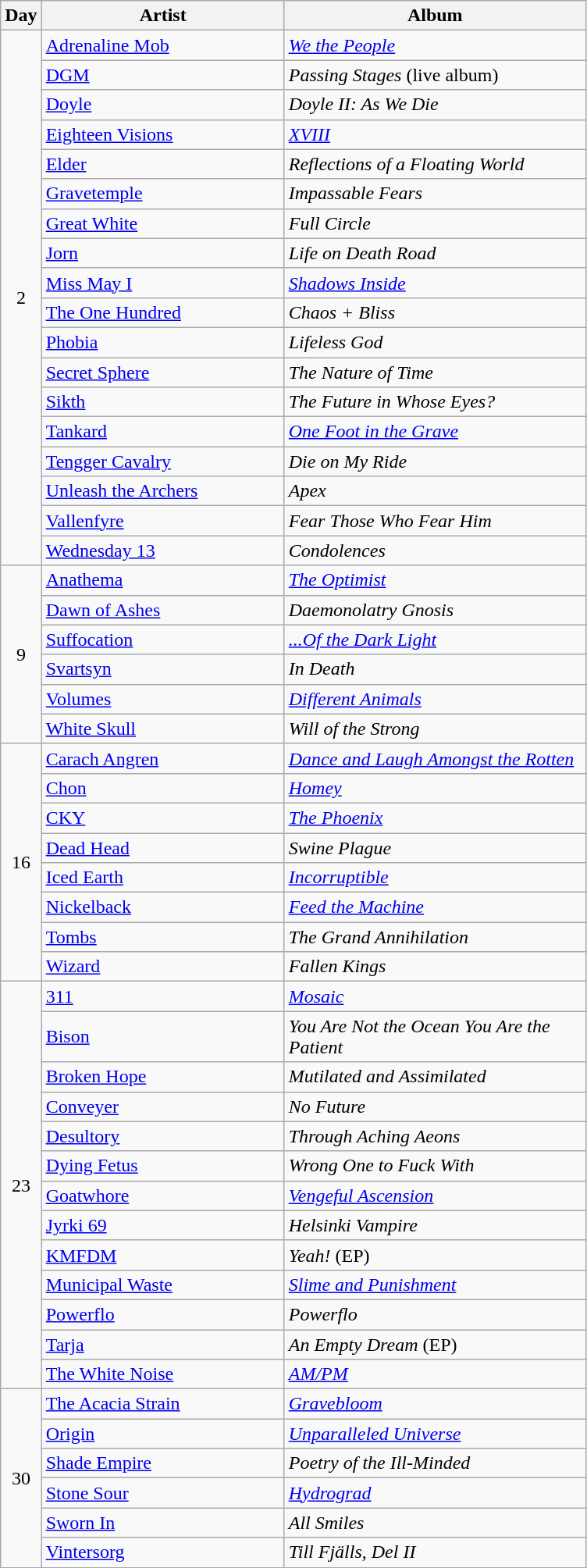<table class="wikitable">
<tr>
<th style="width:20px;">Day</th>
<th style="width:200px;">Artist</th>
<th style="width:250px;">Album</th>
</tr>
<tr>
<td style="text-align:center;" rowspan="18">2</td>
<td><a href='#'>Adrenaline Mob</a></td>
<td><em><a href='#'>We the People</a></em></td>
</tr>
<tr>
<td><a href='#'>DGM</a></td>
<td><em>Passing Stages</em> (live album)</td>
</tr>
<tr>
<td><a href='#'>Doyle</a></td>
<td><em>Doyle II: As We Die</em></td>
</tr>
<tr>
<td><a href='#'>Eighteen Visions</a></td>
<td><em><a href='#'>XVIII</a></em></td>
</tr>
<tr>
<td><a href='#'>Elder</a></td>
<td><em>Reflections of a Floating World</em></td>
</tr>
<tr>
<td><a href='#'>Gravetemple</a></td>
<td><em>Impassable Fears</em></td>
</tr>
<tr>
<td><a href='#'>Great White</a></td>
<td><em>Full Circle</em></td>
</tr>
<tr>
<td><a href='#'>Jorn</a></td>
<td><em>Life on Death Road</em></td>
</tr>
<tr>
<td><a href='#'>Miss May I</a></td>
<td><em><a href='#'>Shadows Inside</a></em></td>
</tr>
<tr>
<td><a href='#'>The One Hundred</a></td>
<td><em>Chaos + Bliss</em></td>
</tr>
<tr>
<td><a href='#'>Phobia</a></td>
<td><em>Lifeless God</em></td>
</tr>
<tr>
<td><a href='#'>Secret Sphere</a></td>
<td><em>The Nature of Time</em></td>
</tr>
<tr>
<td><a href='#'>Sikth</a></td>
<td><em>The Future in Whose Eyes?</em></td>
</tr>
<tr>
<td><a href='#'>Tankard</a></td>
<td><em><a href='#'>One Foot in the Grave</a></em></td>
</tr>
<tr>
<td><a href='#'>Tengger Cavalry</a></td>
<td><em>Die on My Ride</em></td>
</tr>
<tr>
<td><a href='#'>Unleash the Archers</a></td>
<td><em>Apex</em></td>
</tr>
<tr>
<td><a href='#'>Vallenfyre</a></td>
<td><em>Fear Those Who Fear Him</em></td>
</tr>
<tr>
<td><a href='#'>Wednesday 13</a></td>
<td><em>Condolences</em></td>
</tr>
<tr>
<td style="text-align:center;" rowspan="6">9</td>
<td><a href='#'>Anathema</a></td>
<td><em><a href='#'>The Optimist</a></em></td>
</tr>
<tr>
<td><a href='#'>Dawn of Ashes</a></td>
<td><em>Daemonolatry Gnosis</em></td>
</tr>
<tr>
<td><a href='#'>Suffocation</a></td>
<td><em><a href='#'>...Of the Dark Light</a></em></td>
</tr>
<tr>
<td><a href='#'>Svartsyn</a></td>
<td><em>In Death</em></td>
</tr>
<tr>
<td><a href='#'>Volumes</a></td>
<td><em><a href='#'>Different Animals</a></em></td>
</tr>
<tr>
<td><a href='#'>White Skull</a></td>
<td><em>Will of the Strong</em></td>
</tr>
<tr>
<td style="text-align:center;" rowspan="8">16</td>
<td><a href='#'>Carach Angren</a></td>
<td><em><a href='#'>Dance and Laugh Amongst the Rotten</a></em></td>
</tr>
<tr>
<td><a href='#'>Chon</a></td>
<td><em><a href='#'>Homey</a></em></td>
</tr>
<tr>
<td><a href='#'>CKY</a></td>
<td><em><a href='#'>The Phoenix</a></em></td>
</tr>
<tr>
<td><a href='#'>Dead Head</a></td>
<td><em>Swine Plague</em></td>
</tr>
<tr>
<td><a href='#'>Iced Earth</a></td>
<td><em><a href='#'>Incorruptible</a></em></td>
</tr>
<tr>
<td><a href='#'>Nickelback</a></td>
<td><em><a href='#'>Feed the Machine</a></em></td>
</tr>
<tr>
<td><a href='#'>Tombs</a></td>
<td><em>The Grand Annihilation</em></td>
</tr>
<tr>
<td><a href='#'>Wizard</a></td>
<td><em>Fallen Kings</em></td>
</tr>
<tr>
<td style="text-align:center;" rowspan="13">23</td>
<td><a href='#'>311</a></td>
<td><em><a href='#'>Mosaic</a></em></td>
</tr>
<tr>
<td><a href='#'>Bison</a></td>
<td><em>You Are Not the Ocean You Are the Patient</em></td>
</tr>
<tr>
<td><a href='#'>Broken Hope</a></td>
<td><em>Mutilated and Assimilated</em></td>
</tr>
<tr>
<td><a href='#'>Conveyer</a></td>
<td><em>No Future</em></td>
</tr>
<tr>
<td><a href='#'>Desultory</a></td>
<td><em>Through Aching Aeons</em></td>
</tr>
<tr>
<td><a href='#'>Dying Fetus</a></td>
<td><em>Wrong One to Fuck With</em></td>
</tr>
<tr>
<td><a href='#'>Goatwhore</a></td>
<td><em><a href='#'>Vengeful Ascension</a></em></td>
</tr>
<tr>
<td><a href='#'>Jyrki 69</a></td>
<td><em>Helsinki Vampire</em></td>
</tr>
<tr>
<td><a href='#'>KMFDM</a></td>
<td><em>Yeah!</em> (EP)</td>
</tr>
<tr>
<td><a href='#'>Municipal Waste</a></td>
<td><em><a href='#'>Slime and Punishment</a></em></td>
</tr>
<tr>
<td><a href='#'>Powerflo</a></td>
<td><em>Powerflo</em></td>
</tr>
<tr>
<td><a href='#'>Tarja</a></td>
<td><em>An Empty Dream</em> (EP)</td>
</tr>
<tr>
<td><a href='#'>The White Noise</a></td>
<td><em><a href='#'>AM/PM</a></em></td>
</tr>
<tr>
<td style="text-align:center;" rowspan="6">30</td>
<td><a href='#'>The Acacia Strain</a></td>
<td><em><a href='#'>Gravebloom</a></em></td>
</tr>
<tr>
<td><a href='#'>Origin</a></td>
<td><em><a href='#'>Unparalleled Universe</a></em></td>
</tr>
<tr>
<td><a href='#'>Shade Empire</a></td>
<td><em>Poetry of the Ill-Minded</em></td>
</tr>
<tr>
<td><a href='#'>Stone Sour</a></td>
<td><em><a href='#'>Hydrograd</a></em></td>
</tr>
<tr>
<td><a href='#'>Sworn In</a></td>
<td><em>All Smiles</em></td>
</tr>
<tr>
<td><a href='#'>Vintersorg</a></td>
<td><em>Till Fjälls, Del II</em></td>
</tr>
</table>
